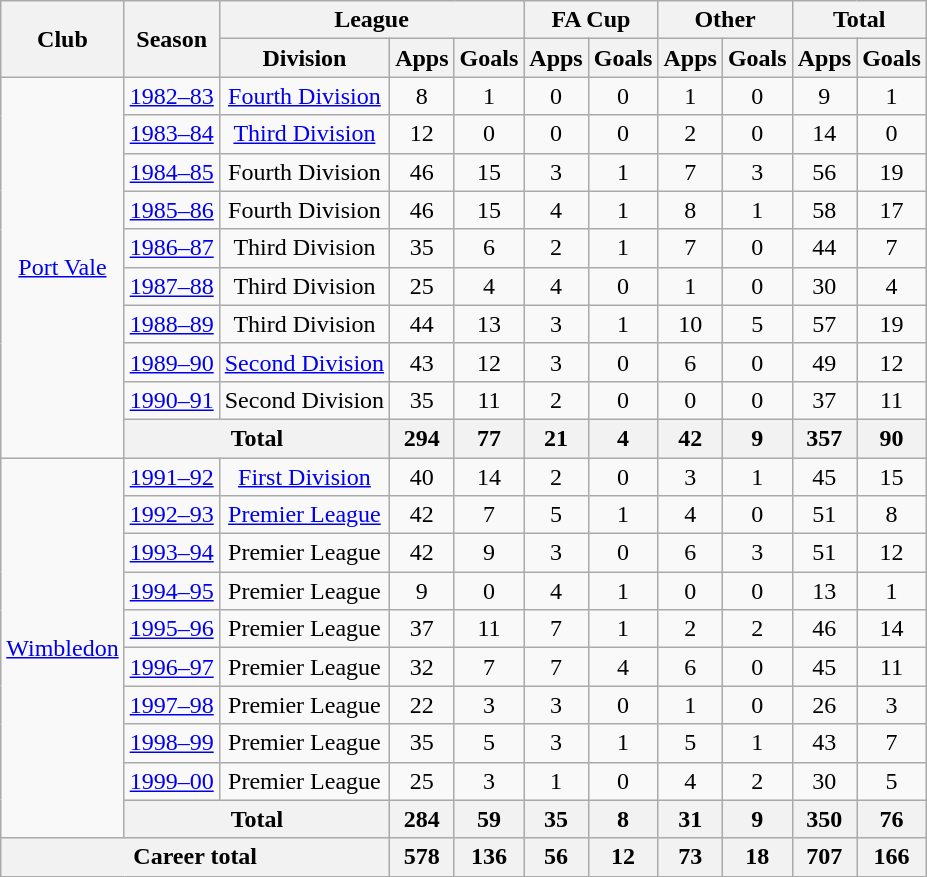<table class="wikitable" style="text-align:center">
<tr>
<th rowspan="2">Club</th>
<th rowspan="2">Season</th>
<th colspan="3">League</th>
<th colspan="2">FA Cup</th>
<th colspan="2">Other</th>
<th colspan="2">Total</th>
</tr>
<tr>
<th>Division</th>
<th>Apps</th>
<th>Goals</th>
<th>Apps</th>
<th>Goals</th>
<th>Apps</th>
<th>Goals</th>
<th>Apps</th>
<th>Goals</th>
</tr>
<tr>
<td rowspan="10"><a href='#'>Port Vale</a></td>
<td><a href='#'>1982–83</a></td>
<td><a href='#'>Fourth Division</a></td>
<td>8</td>
<td>1</td>
<td>0</td>
<td>0</td>
<td>1</td>
<td>0</td>
<td>9</td>
<td>1</td>
</tr>
<tr>
<td><a href='#'>1983–84</a></td>
<td><a href='#'>Third Division</a></td>
<td>12</td>
<td>0</td>
<td>0</td>
<td>0</td>
<td>2</td>
<td>0</td>
<td>14</td>
<td>0</td>
</tr>
<tr>
<td><a href='#'>1984–85</a></td>
<td>Fourth Division</td>
<td>46</td>
<td>15</td>
<td>3</td>
<td>1</td>
<td>7</td>
<td>3</td>
<td>56</td>
<td>19</td>
</tr>
<tr>
<td><a href='#'>1985–86</a></td>
<td>Fourth Division</td>
<td>46</td>
<td>15</td>
<td>4</td>
<td>1</td>
<td>8</td>
<td>1</td>
<td>58</td>
<td>17</td>
</tr>
<tr>
<td><a href='#'>1986–87</a></td>
<td>Third Division</td>
<td>35</td>
<td>6</td>
<td>2</td>
<td>1</td>
<td>7</td>
<td>0</td>
<td>44</td>
<td>7</td>
</tr>
<tr>
<td><a href='#'>1987–88</a></td>
<td>Third Division</td>
<td>25</td>
<td>4</td>
<td>4</td>
<td>0</td>
<td>1</td>
<td>0</td>
<td>30</td>
<td>4</td>
</tr>
<tr>
<td><a href='#'>1988–89</a></td>
<td>Third Division</td>
<td>44</td>
<td>13</td>
<td>3</td>
<td>1</td>
<td>10</td>
<td>5</td>
<td>57</td>
<td>19</td>
</tr>
<tr>
<td><a href='#'>1989–90</a></td>
<td><a href='#'>Second Division</a></td>
<td>43</td>
<td>12</td>
<td>3</td>
<td>0</td>
<td>6</td>
<td>0</td>
<td>49</td>
<td>12</td>
</tr>
<tr>
<td><a href='#'>1990–91</a></td>
<td>Second Division</td>
<td>35</td>
<td>11</td>
<td>2</td>
<td>0</td>
<td>0</td>
<td>0</td>
<td>37</td>
<td>11</td>
</tr>
<tr>
<th colspan="2">Total</th>
<th>294</th>
<th>77</th>
<th>21</th>
<th>4</th>
<th>42</th>
<th>9</th>
<th>357</th>
<th>90</th>
</tr>
<tr>
<td rowspan="10"><a href='#'>Wimbledon</a></td>
<td><a href='#'>1991–92</a></td>
<td><a href='#'>First Division</a></td>
<td>40</td>
<td>14</td>
<td>2</td>
<td>0</td>
<td>3</td>
<td>1</td>
<td>45</td>
<td>15</td>
</tr>
<tr>
<td><a href='#'>1992–93</a></td>
<td><a href='#'>Premier League</a></td>
<td>42</td>
<td>7</td>
<td>5</td>
<td>1</td>
<td>4</td>
<td>0</td>
<td>51</td>
<td>8</td>
</tr>
<tr>
<td><a href='#'>1993–94</a></td>
<td>Premier League</td>
<td>42</td>
<td>9</td>
<td>3</td>
<td>0</td>
<td>6</td>
<td>3</td>
<td>51</td>
<td>12</td>
</tr>
<tr>
<td><a href='#'>1994–95</a></td>
<td>Premier League</td>
<td>9</td>
<td>0</td>
<td>4</td>
<td>1</td>
<td>0</td>
<td>0</td>
<td>13</td>
<td>1</td>
</tr>
<tr>
<td><a href='#'>1995–96</a></td>
<td>Premier League</td>
<td>37</td>
<td>11</td>
<td>7</td>
<td>1</td>
<td>2</td>
<td>2</td>
<td>46</td>
<td>14</td>
</tr>
<tr>
<td><a href='#'>1996–97</a></td>
<td>Premier League</td>
<td>32</td>
<td>7</td>
<td>7</td>
<td>4</td>
<td>6</td>
<td>0</td>
<td>45</td>
<td>11</td>
</tr>
<tr>
<td><a href='#'>1997–98</a></td>
<td>Premier League</td>
<td>22</td>
<td>3</td>
<td>3</td>
<td>0</td>
<td>1</td>
<td>0</td>
<td>26</td>
<td>3</td>
</tr>
<tr>
<td><a href='#'>1998–99</a></td>
<td>Premier League</td>
<td>35</td>
<td>5</td>
<td>3</td>
<td>1</td>
<td>5</td>
<td>1</td>
<td>43</td>
<td>7</td>
</tr>
<tr>
<td><a href='#'>1999–00</a></td>
<td>Premier League</td>
<td>25</td>
<td>3</td>
<td>1</td>
<td>0</td>
<td>4</td>
<td>2</td>
<td>30</td>
<td>5</td>
</tr>
<tr>
<th colspan="2">Total</th>
<th>284</th>
<th>59</th>
<th>35</th>
<th>8</th>
<th>31</th>
<th>9</th>
<th>350</th>
<th>76</th>
</tr>
<tr>
<th colspan="3">Career total</th>
<th>578</th>
<th>136</th>
<th>56</th>
<th>12</th>
<th>73</th>
<th>18</th>
<th>707</th>
<th>166</th>
</tr>
</table>
